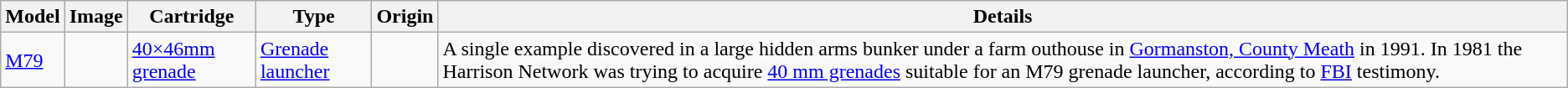<table class="wikitable">
<tr>
<th>Model</th>
<th>Image</th>
<th>Cartridge</th>
<th>Type</th>
<th>Origin</th>
<th>Details</th>
</tr>
<tr>
<td><a href='#'>M79</a></td>
<td></td>
<td><a href='#'>40×46mm grenade</a></td>
<td><a href='#'>Grenade launcher</a></td>
<td></td>
<td>A single example discovered in a large hidden arms bunker under a farm outhouse in <a href='#'>Gormanston, County Meath</a> in 1991. In 1981 the Harrison Network was trying to acquire <a href='#'>40 mm grenades</a> suitable for an M79 grenade launcher, according to <a href='#'>FBI</a> testimony.</td>
</tr>
</table>
